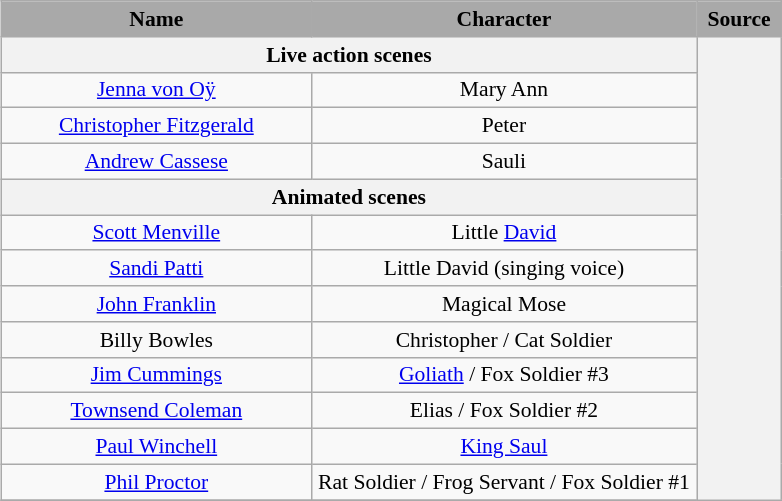<table class="wikitable" style="font-size:90%; text-align:center; margin: 5px;">
<tr>
<th style="background:darkGrey; width:200px;">Name</th>
<th style="background:darkGrey; width:250px;">Character</th>
<th style="background:darkGrey; width:50px;">Source</th>
</tr>
<tr>
<th colspan="2">Live action scenes</th>
<th rowspan="14"></th>
</tr>
<tr>
<td><a href='#'>Jenna von Oÿ</a></td>
<td>Mary Ann</td>
</tr>
<tr>
<td><a href='#'>Christopher Fitzgerald</a></td>
<td>Peter</td>
</tr>
<tr>
<td><a href='#'>Andrew Cassese</a></td>
<td>Sauli</td>
</tr>
<tr>
<th colspan="2">Animated scenes</th>
</tr>
<tr>
<td><a href='#'>Scott Menville</a></td>
<td>Little <a href='#'>David</a></td>
</tr>
<tr>
<td><a href='#'>Sandi Patti</a></td>
<td>Little David (singing voice)</td>
</tr>
<tr>
<td><a href='#'>John Franklin</a></td>
<td>Magical Mose</td>
</tr>
<tr>
<td>Billy Bowles</td>
<td>Christopher / Cat Soldier</td>
</tr>
<tr>
<td><a href='#'>Jim Cummings</a></td>
<td><a href='#'>Goliath</a> / Fox Soldier #3</td>
</tr>
<tr>
<td><a href='#'>Townsend Coleman</a></td>
<td>Elias / Fox Soldier #2</td>
</tr>
<tr>
<td><a href='#'>Paul Winchell</a></td>
<td><a href='#'>King Saul</a></td>
</tr>
<tr>
<td><a href='#'>Phil Proctor</a></td>
<td>Rat Soldier / Frog Servant / Fox Soldier #1</td>
</tr>
<tr>
</tr>
</table>
